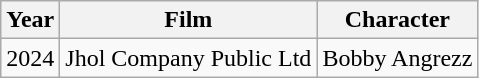<table class=wikitable>
<tr>
<th>Year</th>
<th>Film</th>
<th>Character</th>
</tr>
<tr>
<td>2024</td>
<td>Jhol Company Public Ltd</td>
<td>Bobby Angrezz</td>
</tr>
</table>
